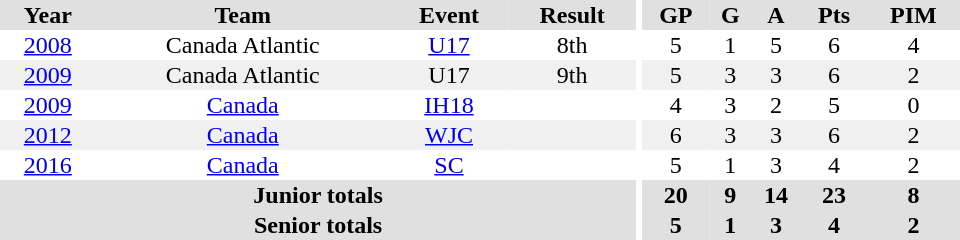<table border="0" cellpadding="1" cellspacing="0" ID="Table3" style="text-align:center; width:40em">
<tr ALIGN="center" bgcolor="#e0e0e0">
<th>Year</th>
<th>Team</th>
<th>Event</th>
<th>Result</th>
<th rowspan="99" bgcolor="#ffffff"></th>
<th>GP</th>
<th>G</th>
<th>A</th>
<th>Pts</th>
<th>PIM</th>
</tr>
<tr>
<td><a href='#'>2008</a></td>
<td>Canada Atlantic</td>
<td><a href='#'>U17</a></td>
<td>8th</td>
<td>5</td>
<td>1</td>
<td>5</td>
<td>6</td>
<td>4</td>
</tr>
<tr bgcolor="#f0f0f0">
<td><a href='#'>2009</a></td>
<td>Canada Atlantic</td>
<td>U17</td>
<td>9th</td>
<td>5</td>
<td>3</td>
<td>3</td>
<td>6</td>
<td>2</td>
</tr>
<tr>
<td><a href='#'>2009</a></td>
<td><a href='#'>Canada</a></td>
<td><a href='#'>IH18</a></td>
<td></td>
<td>4</td>
<td>3</td>
<td>2</td>
<td>5</td>
<td>0</td>
</tr>
<tr bgcolor="#f0f0f0">
<td><a href='#'>2012</a></td>
<td><a href='#'>Canada</a></td>
<td><a href='#'>WJC</a></td>
<td></td>
<td>6</td>
<td>3</td>
<td>3</td>
<td>6</td>
<td>2</td>
</tr>
<tr>
<td><a href='#'>2016</a></td>
<td><a href='#'>Canada</a></td>
<td><a href='#'>SC</a></td>
<td></td>
<td>5</td>
<td>1</td>
<td>3</td>
<td>4</td>
<td>2</td>
</tr>
<tr bgcolor="#e0e0e0">
<th colspan=4>Junior totals</th>
<th>20</th>
<th>9</th>
<th>14</th>
<th>23</th>
<th>8</th>
</tr>
<tr bgcolor="#e0e0e0">
<th colspan=4>Senior totals</th>
<th>5</th>
<th>1</th>
<th>3</th>
<th>4</th>
<th>2</th>
</tr>
</table>
